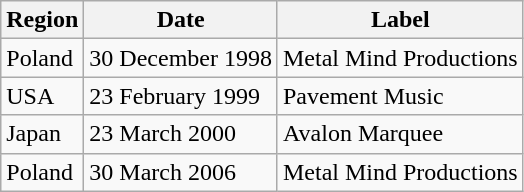<table class="wikitable plainrowheaders">
<tr>
<th scope="col">Region</th>
<th scope="col">Date</th>
<th scope="col">Label</th>
</tr>
<tr>
<td>Poland</td>
<td>30 December 1998</td>
<td>Metal Mind Productions</td>
</tr>
<tr>
<td>USA</td>
<td>23 February 1999</td>
<td>Pavement Music</td>
</tr>
<tr>
<td>Japan</td>
<td>23 March 2000</td>
<td>Avalon Marquee</td>
</tr>
<tr>
<td>Poland</td>
<td>30 March 2006</td>
<td>Metal Mind Productions</td>
</tr>
</table>
